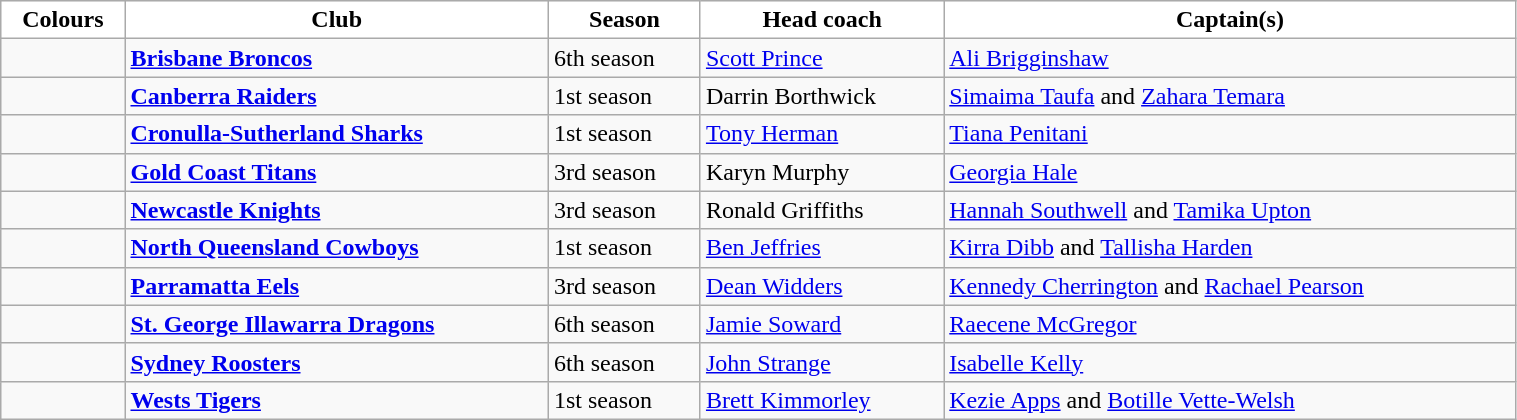<table class="wikitable" style="width:80%; text-align:left">
<tr>
<th style="background:white">Colours</th>
<th style="background:white">Club</th>
<th style="background:white">Season</th>
<th style="background:white">Head coach</th>
<th style="background:white">Captain(s)</th>
</tr>
<tr>
<td></td>
<td><strong><a href='#'>Brisbane Broncos</a></strong></td>
<td>6th season</td>
<td><a href='#'>Scott Prince</a></td>
<td><a href='#'>Ali Brigginshaw</a></td>
</tr>
<tr>
<td></td>
<td><strong><a href='#'>Canberra Raiders</a></strong></td>
<td>1st season</td>
<td>Darrin Borthwick</td>
<td><a href='#'>Simaima Taufa</a> and <a href='#'>Zahara Temara</a></td>
</tr>
<tr>
<td></td>
<td><strong><a href='#'>Cronulla-Sutherland Sharks</a></strong></td>
<td>1st season</td>
<td><a href='#'>Tony Herman</a></td>
<td><a href='#'>Tiana Penitani</a></td>
</tr>
<tr>
<td></td>
<td><strong><a href='#'>Gold Coast Titans</a></strong></td>
<td>3rd season</td>
<td>Karyn Murphy</td>
<td><a href='#'>Georgia Hale</a></td>
</tr>
<tr>
<td></td>
<td><strong><a href='#'>Newcastle Knights</a></strong></td>
<td>3rd season</td>
<td>Ronald Griffiths</td>
<td><a href='#'>Hannah Southwell</a> and <a href='#'>Tamika Upton</a></td>
</tr>
<tr>
<td></td>
<td><strong><a href='#'>North Queensland Cowboys</a></strong></td>
<td>1st season</td>
<td><a href='#'>Ben Jeffries</a></td>
<td><a href='#'>Kirra Dibb</a> and <a href='#'>Tallisha Harden</a></td>
</tr>
<tr>
<td></td>
<td><strong><a href='#'>Parramatta Eels</a></strong></td>
<td>3rd season</td>
<td><a href='#'>Dean Widders</a></td>
<td><a href='#'>Kennedy Cherrington</a> and <a href='#'>Rachael Pearson</a></td>
</tr>
<tr>
<td></td>
<td><strong><a href='#'>St. George Illawarra Dragons</a></strong></td>
<td>6th season</td>
<td><a href='#'>Jamie Soward</a></td>
<td><a href='#'>Raecene McGregor</a></td>
</tr>
<tr>
<td></td>
<td><strong><a href='#'>Sydney Roosters</a></strong></td>
<td>6th season</td>
<td><a href='#'>John Strange</a></td>
<td><a href='#'>Isabelle Kelly</a></td>
</tr>
<tr>
<td></td>
<td><strong><a href='#'>Wests Tigers</a></strong></td>
<td>1st season</td>
<td><a href='#'>Brett Kimmorley</a></td>
<td><a href='#'>Kezie Apps</a> and <a href='#'>Botille Vette-Welsh</a></td>
</tr>
</table>
